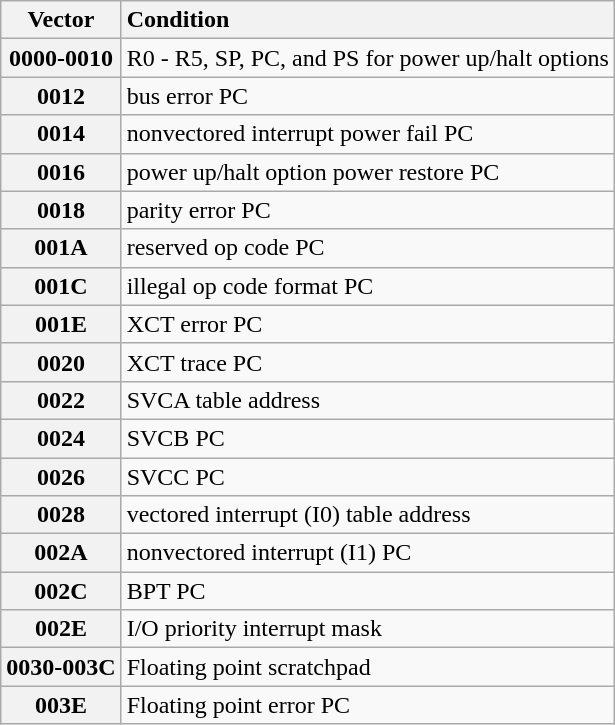<table class=wikitable>
<tr>
<th style="text-align: center">Vector</th>
<th style="text-align: left">Condition</th>
</tr>
<tr>
<th>0000-0010</th>
<td style="text-align: left">R0 - R5, SP, PC, and PS for power up/halt options</td>
</tr>
<tr>
<th>0012</th>
<td style="text-align: left">bus error PC</td>
</tr>
<tr>
<th>0014</th>
<td style="text-align: left">nonvectored interrupt power fail PC</td>
</tr>
<tr>
<th>0016</th>
<td style="text-align: left">power up/halt option power restore PC</td>
</tr>
<tr>
<th>0018</th>
<td style="text-align: left">parity error PC</td>
</tr>
<tr>
<th>001A</th>
<td style="text-align: left">reserved op code PC</td>
</tr>
<tr>
<th>001C</th>
<td style="text-align: left">illegal op code format PC</td>
</tr>
<tr>
<th>001E</th>
<td style="text-align: left">XCT error PC</td>
</tr>
<tr>
<th>0020</th>
<td style="text-align: left">XCT trace PC</td>
</tr>
<tr>
<th>0022</th>
<td style="text-align: left">SVCA table address</td>
</tr>
<tr>
<th>0024</th>
<td style="text-align: left">SVCB PC</td>
</tr>
<tr>
<th>0026</th>
<td style="text-align: left">SVCC PC</td>
</tr>
<tr>
<th>0028</th>
<td style="text-align: left">vectored interrupt (I0) table address</td>
</tr>
<tr>
<th>002A</th>
<td style="text-align: left">nonvectored interrupt (I1) PC</td>
</tr>
<tr>
<th>002C</th>
<td style="text-align: left">BPT PC</td>
</tr>
<tr>
<th>002E</th>
<td style="text-align: left">I/O priority interrupt mask</td>
</tr>
<tr>
<th>0030-003C</th>
<td style="text-align: left">Floating point scratchpad</td>
</tr>
<tr>
<th>003E</th>
<td style="text-align: left">Floating point error PC</td>
</tr>
</table>
